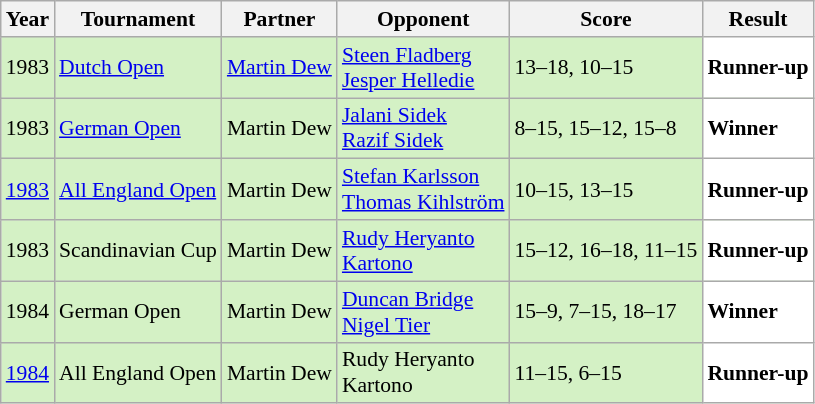<table class="sortable wikitable" style="font-size: 90%;">
<tr>
<th>Year</th>
<th>Tournament</th>
<th>Partner</th>
<th>Opponent</th>
<th>Score</th>
<th>Result</th>
</tr>
<tr style="background:#D4F1C5">
<td align="center">1983</td>
<td><a href='#'>Dutch Open</a></td>
<td> <a href='#'>Martin Dew</a></td>
<td> <a href='#'>Steen Fladberg</a><br> <a href='#'>Jesper Helledie</a></td>
<td>13–18, 10–15</td>
<td style="text-align:left; background:white"> <strong>Runner-up</strong></td>
</tr>
<tr style="background:#D4F1C5">
<td align="center">1983</td>
<td><a href='#'>German Open</a></td>
<td> Martin Dew</td>
<td> <a href='#'>Jalani Sidek</a><br> <a href='#'>Razif Sidek</a></td>
<td>8–15, 15–12, 15–8</td>
<td style="text-align:left; background:white"> <strong>Winner</strong></td>
</tr>
<tr style="background:#D4F1C5">
<td align="center"><a href='#'>1983</a></td>
<td><a href='#'>All England Open</a></td>
<td> Martin Dew</td>
<td> <a href='#'>Stefan Karlsson</a><br> <a href='#'>Thomas Kihlström</a></td>
<td>10–15, 13–15</td>
<td style="text-align:left; background:white"> <strong>Runner-up</strong></td>
</tr>
<tr style="background:#D4F1C5">
<td align="center">1983</td>
<td>Scandinavian Cup</td>
<td> Martin Dew</td>
<td> <a href='#'>Rudy Heryanto</a><br> <a href='#'>Kartono</a></td>
<td>15–12, 16–18, 11–15</td>
<td style="text-align:left; background:white"> <strong>Runner-up</strong></td>
</tr>
<tr style="background:#D4F1C5">
<td align="center">1984</td>
<td>German Open</td>
<td> Martin Dew</td>
<td> <a href='#'>Duncan Bridge</a><br> <a href='#'>Nigel Tier</a></td>
<td>15–9, 7–15, 18–17</td>
<td style="text-align:left; background:white"> <strong>Winner</strong></td>
</tr>
<tr style="background:#D4F1C5">
<td align="center"><a href='#'>1984</a></td>
<td>All England Open</td>
<td> Martin Dew</td>
<td> Rudy Heryanto<br> Kartono</td>
<td>11–15, 6–15</td>
<td style="text-align:left; background:white"> <strong>Runner-up</strong></td>
</tr>
</table>
